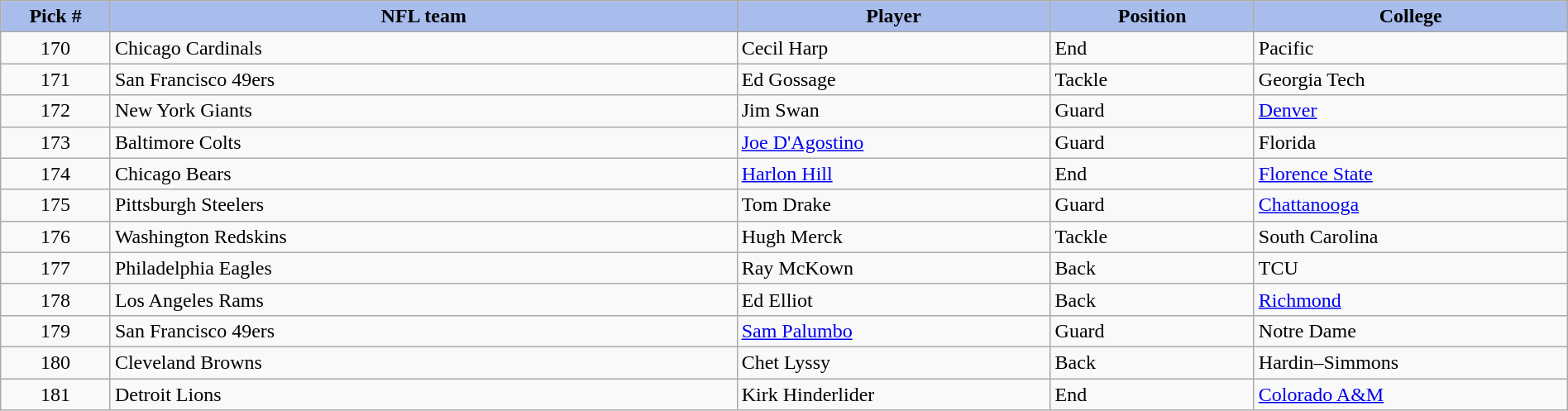<table class="wikitable sortable sortable" style="width: 100%">
<tr>
<th style="background:#a8bdec; width:7%;">Pick #</th>
<th style="width:40%; background:#a8bdec;">NFL team</th>
<th style="width:20%; background:#a8bdec;">Player</th>
<th style="width:13%; background:#a8bdec;">Position</th>
<th style="background:#A8BDEC;">College</th>
</tr>
<tr>
<td align=center>170</td>
<td>Chicago Cardinals</td>
<td>Cecil Harp</td>
<td>End</td>
<td>Pacific</td>
</tr>
<tr>
<td align=center>171</td>
<td>San Francisco 49ers</td>
<td>Ed Gossage</td>
<td>Tackle</td>
<td>Georgia Tech</td>
</tr>
<tr>
<td align=center>172</td>
<td>New York Giants</td>
<td>Jim Swan</td>
<td>Guard</td>
<td><a href='#'>Denver</a></td>
</tr>
<tr>
<td align=center>173</td>
<td>Baltimore Colts</td>
<td><a href='#'>Joe D'Agostino</a></td>
<td>Guard</td>
<td>Florida</td>
</tr>
<tr>
<td align=center>174</td>
<td>Chicago Bears</td>
<td><a href='#'>Harlon Hill</a></td>
<td>End</td>
<td><a href='#'>Florence State</a></td>
</tr>
<tr>
<td align=center>175</td>
<td>Pittsburgh Steelers</td>
<td>Tom Drake</td>
<td>Guard</td>
<td><a href='#'>Chattanooga</a></td>
</tr>
<tr>
<td align=center>176</td>
<td>Washington Redskins</td>
<td>Hugh Merck</td>
<td>Tackle</td>
<td>South Carolina</td>
</tr>
<tr>
<td align=center>177</td>
<td>Philadelphia Eagles</td>
<td>Ray McKown</td>
<td>Back</td>
<td>TCU</td>
</tr>
<tr>
<td align=center>178</td>
<td>Los Angeles Rams</td>
<td>Ed Elliot</td>
<td>Back</td>
<td><a href='#'>Richmond</a></td>
</tr>
<tr>
<td align=center>179</td>
<td>San Francisco 49ers</td>
<td><a href='#'>Sam Palumbo</a></td>
<td>Guard</td>
<td>Notre Dame</td>
</tr>
<tr>
<td align=center>180</td>
<td>Cleveland Browns</td>
<td>Chet Lyssy</td>
<td>Back</td>
<td>Hardin–Simmons</td>
</tr>
<tr>
<td align=center>181</td>
<td>Detroit Lions</td>
<td>Kirk Hinderlider</td>
<td>End</td>
<td><a href='#'>Colorado A&M</a></td>
</tr>
</table>
